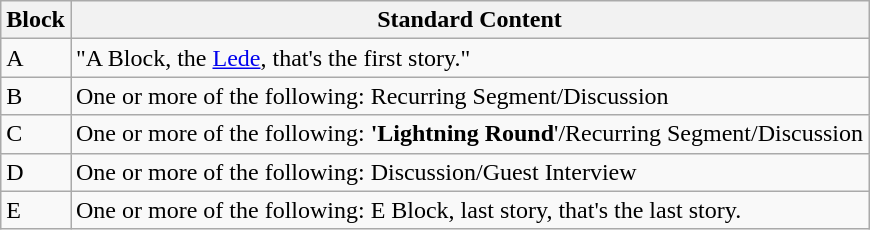<table class="wikitable">
<tr>
<th>Block</th>
<th>Standard Content</th>
</tr>
<tr>
<td>A</td>
<td>"A Block, the <a href='#'>Lede</a>, that's the first story."</td>
</tr>
<tr>
<td>B</td>
<td>One or more of the following: Recurring Segment/Discussion</td>
</tr>
<tr>
<td>C</td>
<td>One or more of the following: <strong>'Lightning Round</strong>'/Recurring Segment/Discussion</td>
</tr>
<tr>
<td>D</td>
<td>One or more of the following: Discussion/Guest Interview</td>
</tr>
<tr>
<td>E</td>
<td>One or more of the following: E Block, last story, that's the last story.</td>
</tr>
</table>
